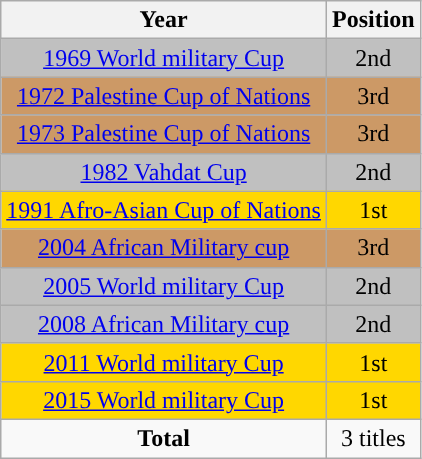<table class="wikitable" style="text-align: center;">
<tr>
<th>Year</th>
<th>Position</th>
</tr>
<tr style="background:silver;">
<td> <a href='#'>1969 World military Cup</a></td>
<td>2nd</td>
</tr>
<tr style="background:#c96;">
<td> <a href='#'>1972 Palestine Cup of Nations</a></td>
<td>3rd</td>
</tr>
<tr style="background:#c96;">
<td> <a href='#'>1973 Palestine Cup of Nations</a></td>
<td>3rd</td>
</tr>
<tr style="background:silver;">
<td> <a href='#'>1982 Vahdat Cup</a></td>
<td>2nd</td>
</tr>
<tr style="background:gold;">
<td>  <a href='#'>1991 Afro-Asian Cup of Nations</a></td>
<td>1st</td>
</tr>
<tr style="background:#c96;">
<td> <a href='#'>2004 African Military cup</a></td>
<td>3rd</td>
</tr>
<tr style="background:silver;">
<td> <a href='#'>2005 World military Cup</a></td>
<td>2nd</td>
</tr>
<tr style="background:silver;">
<td> <a href='#'>2008 African Military cup</a></td>
<td>2nd</td>
</tr>
<tr style="background:gold;">
<td> <a href='#'>2011 World military Cup</a></td>
<td>1st</td>
</tr>
<tr style="background:gold;">
<td> <a href='#'>2015 World military Cup</a></td>
<td>1st</td>
</tr>
<tr>
<td><strong>Total</strong></td>
<td>3 titles</td>
</tr>
</table>
